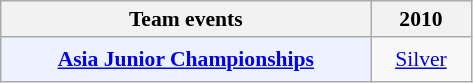<table style='font-size: 90%; text-align:center;' class='wikitable'>
<tr>
<th width=180>Team events</th>
<th>2010</th>
</tr>
<tr style="height: 30px;">
<td bgcolor=ECF2FF style="width: 240px;align=left"><strong><a href='#'>Asia Junior Championships</a></strong></td>
<td style="width: 60px"> <a href='#'>Silver</a></td>
</tr>
</table>
